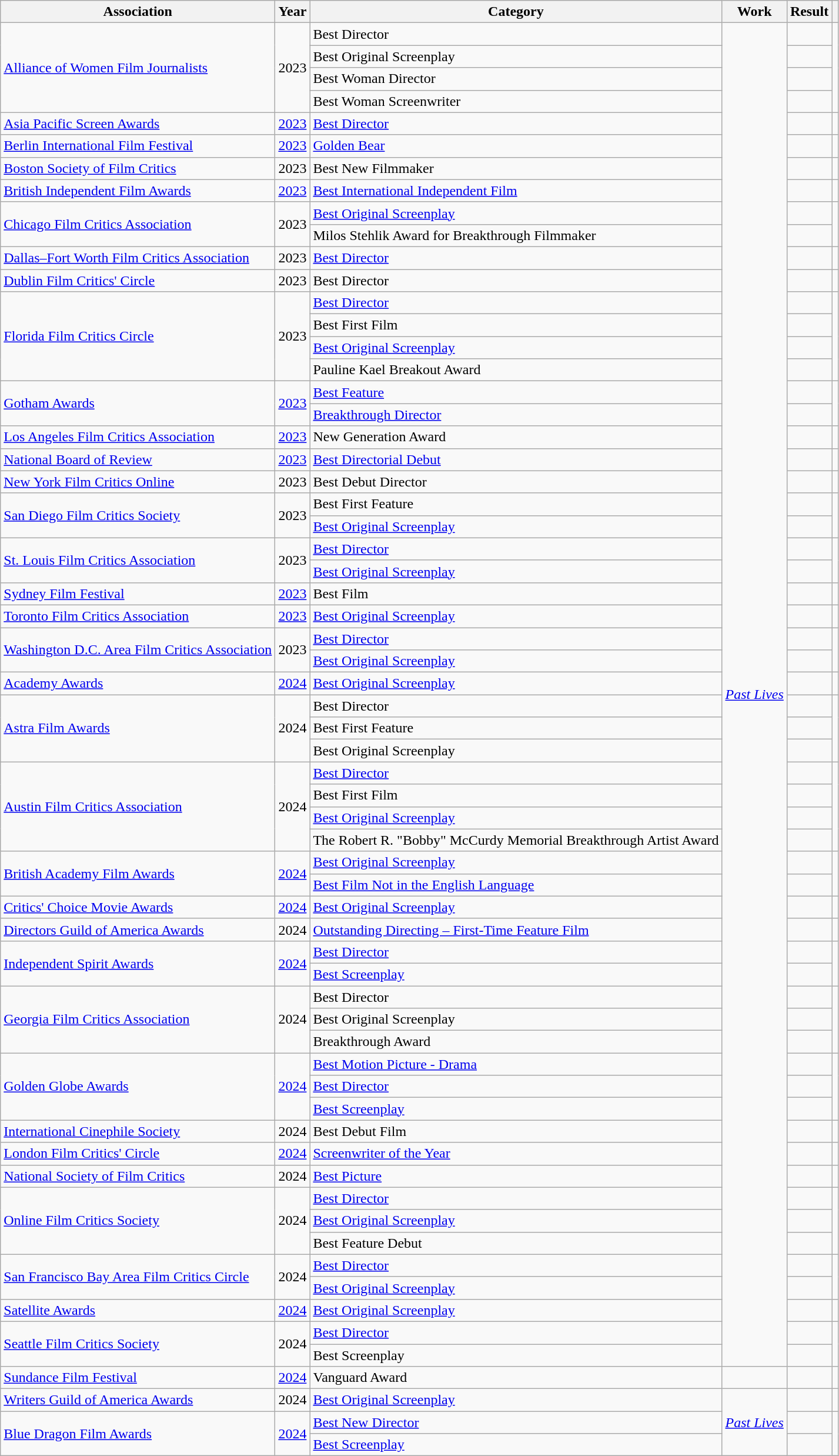<table class="wikitable sortable">
<tr>
<th>Association</th>
<th>Year</th>
<th>Category</th>
<th>Work</th>
<th>Result</th>
<th class="unsortable"></th>
</tr>
<tr>
<td rowspan="4"><a href='#'>Alliance of Women Film Journalists</a></td>
<td rowspan="4">2023</td>
<td>Best Director</td>
<td rowspan="60"><em><a href='#'>Past Lives</a></em></td>
<td></td>
<td rowspan="4"></td>
</tr>
<tr>
<td>Best Original Screenplay</td>
<td></td>
</tr>
<tr>
<td>Best Woman Director</td>
<td></td>
</tr>
<tr>
<td>Best Woman Screenwriter</td>
<td></td>
</tr>
<tr>
<td><a href='#'>Asia Pacific Screen Awards</a></td>
<td><a href='#'>2023</a></td>
<td><a href='#'>Best Director</a></td>
<td></td>
<td></td>
</tr>
<tr>
<td><a href='#'>Berlin International Film Festival</a></td>
<td><a href='#'>2023</a></td>
<td><a href='#'>Golden Bear</a></td>
<td></td>
<td></td>
</tr>
<tr>
<td><a href='#'>Boston Society of Film Critics</a></td>
<td>2023</td>
<td>Best New Filmmaker</td>
<td></td>
<td></td>
</tr>
<tr>
<td><a href='#'>British Independent Film Awards</a></td>
<td><a href='#'>2023</a></td>
<td><a href='#'>Best International Independent Film</a></td>
<td></td>
<td></td>
</tr>
<tr>
<td rowspan="2"><a href='#'>Chicago Film Critics Association</a></td>
<td rowspan="2">2023</td>
<td><a href='#'>Best Original Screenplay</a></td>
<td></td>
<td rowspan="2"></td>
</tr>
<tr>
<td>Milos Stehlik Award for Breakthrough Filmmaker</td>
<td></td>
</tr>
<tr>
<td><a href='#'>Dallas–Fort Worth Film Critics Association</a></td>
<td>2023</td>
<td><a href='#'>Best Director</a></td>
<td></td>
<td></td>
</tr>
<tr>
<td><a href='#'>Dublin Film Critics' Circle</a></td>
<td>2023</td>
<td>Best Director</td>
<td></td>
<td></td>
</tr>
<tr>
<td rowspan="4"><a href='#'>Florida Film Critics Circle</a></td>
<td rowspan="4">2023</td>
<td><a href='#'>Best Director</a></td>
<td></td>
<td rowspan="4"></td>
</tr>
<tr>
<td>Best First Film</td>
<td></td>
</tr>
<tr>
<td><a href='#'>Best Original Screenplay</a></td>
<td></td>
</tr>
<tr>
<td>Pauline Kael Breakout Award</td>
<td></td>
</tr>
<tr>
<td rowspan="2"><a href='#'>Gotham Awards</a></td>
<td rowspan="2"><a href='#'>2023</a></td>
<td><a href='#'>Best Feature</a></td>
<td></td>
<td rowspan="2"></td>
</tr>
<tr>
<td><a href='#'>Breakthrough Director</a></td>
<td></td>
</tr>
<tr>
<td><a href='#'>Los Angeles Film Critics Association</a></td>
<td><a href='#'>2023</a></td>
<td>New Generation Award</td>
<td></td>
<td></td>
</tr>
<tr>
<td><a href='#'>National Board of Review</a></td>
<td><a href='#'>2023</a></td>
<td><a href='#'>Best Directorial Debut</a></td>
<td></td>
<td></td>
</tr>
<tr>
<td><a href='#'>New York Film Critics Online</a></td>
<td>2023</td>
<td>Best Debut Director</td>
<td></td>
<td></td>
</tr>
<tr>
<td rowspan="2"><a href='#'>San Diego Film Critics Society</a></td>
<td rowspan="2">2023</td>
<td>Best First Feature</td>
<td></td>
<td rowspan="2"></td>
</tr>
<tr>
<td><a href='#'>Best Original Screenplay</a></td>
<td></td>
</tr>
<tr>
<td rowspan="2"><a href='#'>St. Louis Film Critics Association</a></td>
<td rowspan="2">2023</td>
<td><a href='#'>Best Director</a></td>
<td></td>
<td rowspan="2"></td>
</tr>
<tr>
<td><a href='#'>Best Original Screenplay</a></td>
<td></td>
</tr>
<tr>
<td><a href='#'>Sydney Film Festival</a></td>
<td><a href='#'>2023</a></td>
<td>Best Film</td>
<td></td>
<td></td>
</tr>
<tr>
<td><a href='#'>Toronto Film Critics Association</a></td>
<td><a href='#'>2023</a></td>
<td><a href='#'>Best Original Screenplay</a></td>
<td></td>
<td></td>
</tr>
<tr>
<td rowspan="2"><a href='#'>Washington D.C. Area Film Critics Association</a></td>
<td rowspan="2">2023</td>
<td><a href='#'>Best Director</a></td>
<td></td>
<td rowspan="2"></td>
</tr>
<tr>
<td><a href='#'>Best Original Screenplay</a></td>
<td></td>
</tr>
<tr>
<td><a href='#'>Academy Awards</a></td>
<td><a href='#'>2024</a></td>
<td><a href='#'>Best Original Screenplay</a></td>
<td></td>
<td></td>
</tr>
<tr>
<td rowspan="3"><a href='#'>Astra Film Awards</a></td>
<td rowspan="3">2024</td>
<td>Best Director</td>
<td></td>
<td rowspan="3"></td>
</tr>
<tr>
<td>Best First Feature</td>
<td></td>
</tr>
<tr>
<td>Best Original Screenplay</td>
<td></td>
</tr>
<tr>
<td rowspan="4"><a href='#'>Austin Film Critics Association</a></td>
<td rowspan="4">2024</td>
<td><a href='#'>Best Director</a></td>
<td></td>
<td rowspan="4"><br></td>
</tr>
<tr>
<td>Best First Film</td>
<td></td>
</tr>
<tr>
<td><a href='#'>Best Original Screenplay</a></td>
<td></td>
</tr>
<tr>
<td>The Robert R. "Bobby" McCurdy Memorial Breakthrough Artist Award</td>
<td></td>
</tr>
<tr>
<td rowspan="2"><a href='#'>British Academy Film Awards</a></td>
<td rowspan="2"><a href='#'>2024</a></td>
<td><a href='#'>Best Original Screenplay</a></td>
<td></td>
<td rowspan="2"></td>
</tr>
<tr>
<td><a href='#'>Best Film Not in the English Language</a></td>
<td></td>
</tr>
<tr>
<td><a href='#'>Critics' Choice Movie Awards</a></td>
<td><a href='#'>2024</a></td>
<td><a href='#'>Best Original Screenplay</a></td>
<td></td>
<td></td>
</tr>
<tr>
<td><a href='#'>Directors Guild of America Awards</a></td>
<td>2024</td>
<td><a href='#'>Outstanding Directing – First-Time Feature Film</a></td>
<td></td>
<td></td>
</tr>
<tr>
<td rowspan="2"><a href='#'>Independent Spirit Awards</a></td>
<td rowspan="2"><a href='#'>2024</a></td>
<td><a href='#'>Best Director</a></td>
<td></td>
<td rowspan="2"></td>
</tr>
<tr>
<td><a href='#'>Best Screenplay</a></td>
<td></td>
</tr>
<tr>
<td rowspan="3"><a href='#'>Georgia Film Critics Association</a></td>
<td rowspan="3">2024</td>
<td>Best Director</td>
<td></td>
<td rowspan="3"></td>
</tr>
<tr>
<td>Best Original Screenplay</td>
<td></td>
</tr>
<tr>
<td>Breakthrough Award</td>
<td></td>
</tr>
<tr>
<td rowspan="3"><a href='#'>Golden Globe Awards</a></td>
<td rowspan="3"><a href='#'>2024</a></td>
<td><a href='#'>Best Motion Picture - Drama</a></td>
<td></td>
<td rowspan="3"></td>
</tr>
<tr>
<td><a href='#'>Best Director</a></td>
<td></td>
</tr>
<tr>
<td><a href='#'>Best Screenplay</a></td>
<td></td>
</tr>
<tr>
<td><a href='#'>International Cinephile Society</a></td>
<td>2024</td>
<td>Best Debut Film</td>
<td></td>
<td></td>
</tr>
<tr>
<td><a href='#'>London Film Critics' Circle</a></td>
<td><a href='#'>2024</a></td>
<td><a href='#'>Screenwriter of the Year</a></td>
<td></td>
<td></td>
</tr>
<tr>
<td><a href='#'>National Society of Film Critics</a></td>
<td>2024</td>
<td><a href='#'>Best Picture</a></td>
<td></td>
<td></td>
</tr>
<tr>
<td rowspan="3"><a href='#'>Online Film Critics Society</a></td>
<td rowspan="3">2024</td>
<td><a href='#'>Best Director</a></td>
<td></td>
<td rowspan="3"></td>
</tr>
<tr>
<td><a href='#'>Best Original Screenplay</a></td>
<td></td>
</tr>
<tr>
<td>Best Feature Debut</td>
<td></td>
</tr>
<tr>
<td rowspan="2"><a href='#'>San Francisco Bay Area Film Critics Circle</a></td>
<td rowspan="2">2024</td>
<td><a href='#'>Best Director</a></td>
<td></td>
<td rowspan="2"></td>
</tr>
<tr>
<td><a href='#'>Best Original Screenplay</a></td>
<td></td>
</tr>
<tr>
<td><a href='#'>Satellite Awards</a></td>
<td><a href='#'>2024</a></td>
<td><a href='#'>Best Original Screenplay</a></td>
<td></td>
<td></td>
</tr>
<tr>
<td rowspan="2"><a href='#'>Seattle Film Critics Society</a></td>
<td rowspan="2">2024</td>
<td><a href='#'>Best Director</a></td>
<td></td>
<td rowspan="2"></td>
</tr>
<tr>
<td>Best Screenplay</td>
<td></td>
</tr>
<tr>
<td><a href='#'>Sundance Film Festival</a></td>
<td><a href='#'>2024</a></td>
<td>Vanguard Award</td>
<td></td>
<td></td>
<td></td>
</tr>
<tr>
<td><a href='#'>Writers Guild of America Awards</a></td>
<td>2024</td>
<td><a href='#'>Best Original Screenplay</a></td>
<td rowspan="3"><em><a href='#'>Past Lives</a></em></td>
<td></td>
<td></td>
</tr>
<tr>
<td rowspan="2"><a href='#'>Blue Dragon Film Awards</a></td>
<td rowspan="2"><a href='#'>2024</a></td>
<td><a href='#'>Best New Director</a></td>
<td></td>
<td rowspan="2"></td>
</tr>
<tr>
<td><a href='#'>Best Screenplay</a></td>
<td></td>
</tr>
</table>
